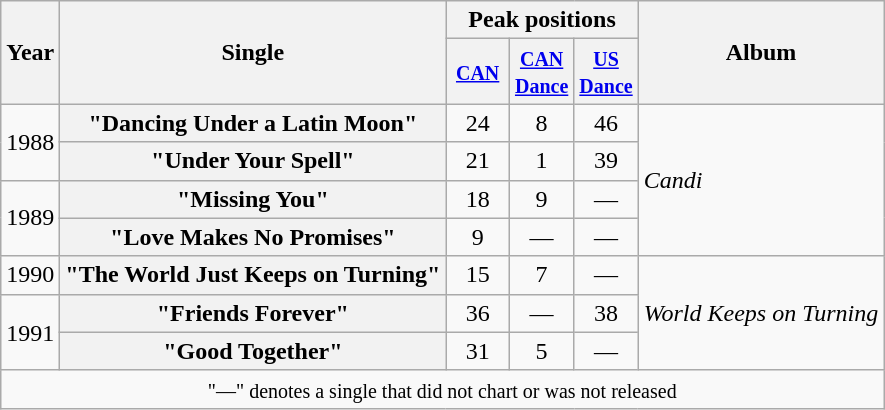<table class="wikitable plainrowheaders" style="text-align:center;">
<tr>
<th rowspan="2">Year</th>
<th rowspan="2">Single</th>
<th colspan="3">Peak positions</th>
<th rowspan="2">Album</th>
</tr>
<tr>
<th width="35"><small><a href='#'>CAN</a></small><br></th>
<th width="35"><small><a href='#'>CAN<br>Dance</a></small><br></th>
<th width="35"><small><a href='#'>US<br>Dance</a></small><br></th>
</tr>
<tr>
<td rowspan="2">1988</td>
<th scope="row">"Dancing Under a Latin Moon"</th>
<td>24</td>
<td>8</td>
<td>46</td>
<td align="left" rowspan="4"><em>Candi</em></td>
</tr>
<tr>
<th scope="row">"Under Your Spell"</th>
<td>21</td>
<td>1</td>
<td>39</td>
</tr>
<tr>
<td rowspan="2">1989</td>
<th scope="row">"Missing You"</th>
<td>18</td>
<td>9</td>
<td>—</td>
</tr>
<tr>
<th scope="row">"Love Makes No Promises"</th>
<td>9</td>
<td>—</td>
<td>—</td>
</tr>
<tr>
<td rowspan="1">1990</td>
<th scope="row">"The World Just Keeps on Turning"</th>
<td>15</td>
<td>7</td>
<td>—</td>
<td align="left" rowspan="3"><em>World Keeps on Turning</em></td>
</tr>
<tr>
<td rowspan="2">1991</td>
<th scope="row">"Friends Forever"</th>
<td>36</td>
<td>—</td>
<td>38</td>
</tr>
<tr>
<th scope="row">"Good Together"</th>
<td>31</td>
<td>5</td>
<td>—</td>
</tr>
<tr>
<td align="center" colspan="11"><small>"—" denotes a single that did not chart or was not released</small></td>
</tr>
</table>
